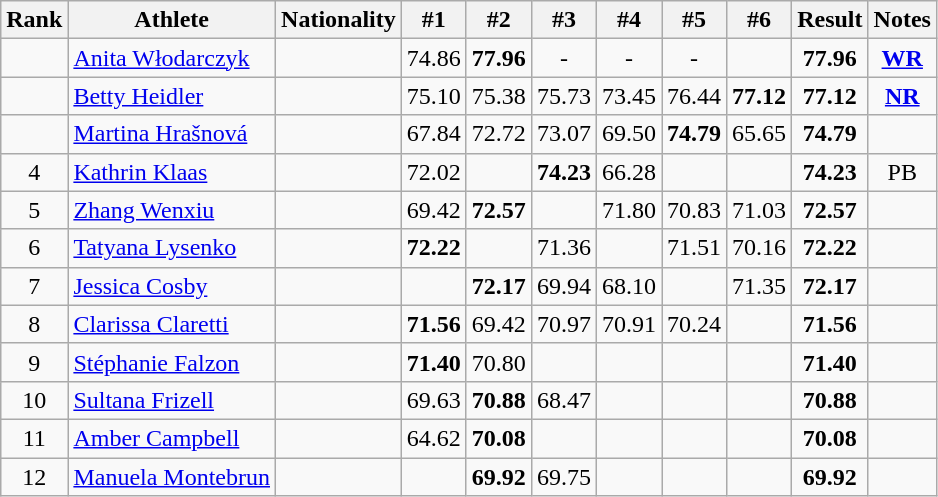<table class="wikitable sortable" style="text-align:center">
<tr>
<th>Rank</th>
<th>Athlete</th>
<th>Nationality</th>
<th>#1</th>
<th>#2</th>
<th>#3</th>
<th>#4</th>
<th>#5</th>
<th>#6</th>
<th>Result</th>
<th>Notes</th>
</tr>
<tr>
<td></td>
<td align=left><a href='#'>Anita Włodarczyk</a></td>
<td align=left></td>
<td>74.86</td>
<td><strong>77.96</strong></td>
<td>-</td>
<td>-</td>
<td>-</td>
<td></td>
<td><strong>77.96</strong></td>
<td><strong><a href='#'>WR</a></strong></td>
</tr>
<tr>
<td></td>
<td align=left><a href='#'>Betty Heidler</a></td>
<td align=left></td>
<td>75.10</td>
<td>75.38</td>
<td>75.73</td>
<td>73.45</td>
<td>76.44</td>
<td><strong>77.12</strong></td>
<td><strong>77.12</strong></td>
<td><strong><a href='#'>NR</a></strong></td>
</tr>
<tr>
<td></td>
<td align=left><a href='#'>Martina Hrašnová</a></td>
<td align=left></td>
<td>67.84</td>
<td>72.72</td>
<td>73.07</td>
<td>69.50</td>
<td><strong>74.79</strong></td>
<td>65.65</td>
<td><strong>74.79</strong></td>
<td></td>
</tr>
<tr>
<td>4</td>
<td align=left><a href='#'>Kathrin Klaas</a></td>
<td align=left></td>
<td>72.02</td>
<td></td>
<td><strong>74.23</strong></td>
<td>66.28</td>
<td></td>
<td></td>
<td><strong>74.23</strong></td>
<td>PB</td>
</tr>
<tr>
<td>5</td>
<td align=left><a href='#'>Zhang Wenxiu</a></td>
<td align=left></td>
<td>69.42</td>
<td><strong>72.57</strong></td>
<td></td>
<td>71.80</td>
<td>70.83</td>
<td>71.03</td>
<td><strong>72.57</strong></td>
<td></td>
</tr>
<tr>
<td>6</td>
<td align=left><a href='#'>Tatyana Lysenko</a></td>
<td align=left></td>
<td><strong>72.22</strong></td>
<td></td>
<td>71.36</td>
<td></td>
<td>71.51</td>
<td>70.16</td>
<td><strong>72.22</strong></td>
<td></td>
</tr>
<tr>
<td>7</td>
<td align=left><a href='#'>Jessica Cosby</a></td>
<td align=left></td>
<td></td>
<td><strong>72.17</strong></td>
<td>69.94</td>
<td>68.10</td>
<td></td>
<td>71.35</td>
<td><strong>72.17</strong></td>
<td></td>
</tr>
<tr>
<td>8</td>
<td align=left><a href='#'>Clarissa Claretti</a></td>
<td align=left></td>
<td><strong>71.56</strong></td>
<td>69.42</td>
<td>70.97</td>
<td>70.91</td>
<td>70.24</td>
<td></td>
<td><strong>71.56</strong></td>
<td></td>
</tr>
<tr>
<td>9</td>
<td align=left><a href='#'>Stéphanie Falzon</a></td>
<td align=left></td>
<td><strong>71.40</strong></td>
<td>70.80</td>
<td></td>
<td></td>
<td></td>
<td></td>
<td><strong>71.40</strong></td>
<td></td>
</tr>
<tr>
<td>10</td>
<td align=left><a href='#'>Sultana Frizell</a></td>
<td align=left></td>
<td>69.63</td>
<td><strong>70.88</strong></td>
<td>68.47</td>
<td></td>
<td></td>
<td></td>
<td><strong>70.88</strong></td>
<td></td>
</tr>
<tr>
<td>11</td>
<td align=left><a href='#'>Amber Campbell</a></td>
<td align=left></td>
<td>64.62</td>
<td><strong>70.08</strong></td>
<td></td>
<td></td>
<td></td>
<td></td>
<td><strong>70.08 </strong></td>
<td></td>
</tr>
<tr>
<td>12</td>
<td align=left><a href='#'>Manuela Montebrun</a></td>
<td align=left></td>
<td></td>
<td><strong>69.92</strong></td>
<td>69.75</td>
<td></td>
<td></td>
<td></td>
<td><strong>69.92</strong></td>
<td></td>
</tr>
</table>
